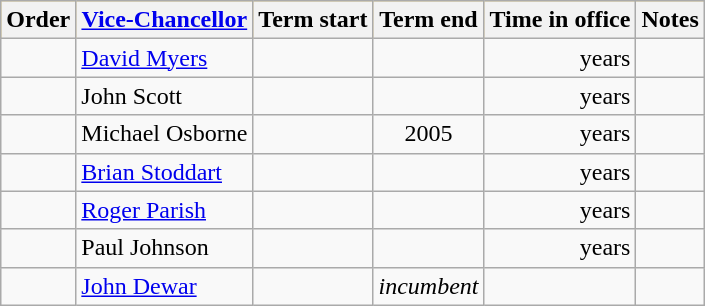<table class="wikitable">
<tr style="background:#fc3;">
<th>Order</th>
<th><a href='#'>Vice-Chancellor</a></th>
<th>Term start</th>
<th>Term end</th>
<th>Time in office</th>
<th>Notes</th>
</tr>
<tr>
<td align=center></td>
<td><a href='#'>David Myers</a> </td>
<td align=center></td>
<td align=center></td>
<td align=right> years</td>
<td></td>
</tr>
<tr>
<td align=center></td>
<td>John Scott</td>
<td align=center></td>
<td align=center></td>
<td align=right> years</td>
<td></td>
</tr>
<tr>
<td align=center></td>
<td>Michael Osborne</td>
<td align=center></td>
<td align=center>2005</td>
<td align=right> years</td>
<td></td>
</tr>
<tr>
<td align=center></td>
<td><a href='#'>Brian Stoddart</a></td>
<td align=center></td>
<td align=center></td>
<td align=right> years</td>
<td></td>
</tr>
<tr>
<td align=center></td>
<td><a href='#'>Roger Parish</a> </td>
<td align=center></td>
<td align=center></td>
<td align=right> years</td>
<td></td>
</tr>
<tr>
<td align=center></td>
<td>Paul Johnson</td>
<td align=center></td>
<td align=center></td>
<td align=right> years</td>
<td></td>
</tr>
<tr>
<td align=center></td>
<td><a href='#'>John Dewar</a></td>
<td align=center></td>
<td align=center><em>incumbent</em></td>
<td align=right></td>
<td></td>
</tr>
</table>
